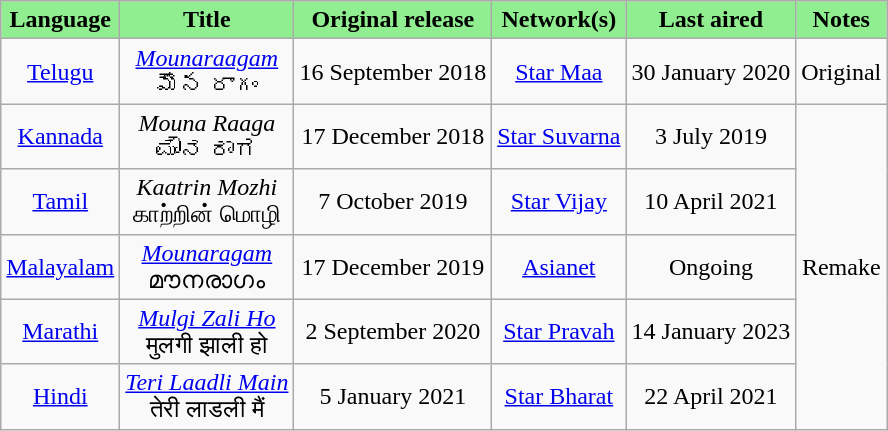<table class="wikitable" style="text-align:center;">
<tr>
<th style="background:LightGreen;">Language</th>
<th style="background:LightGreen;">Title</th>
<th style="background:LightGreen;">Original release</th>
<th style="background:LightGreen;">Network(s)</th>
<th style="background:LightGreen;">Last aired</th>
<th style="background:LightGreen;">Notes</th>
</tr>
<tr>
<td><a href='#'>Telugu</a></td>
<td><em><a href='#'>Mounaraagam</a></em> <br> మౌన రాగం</td>
<td>16 September 2018</td>
<td><a href='#'>Star Maa</a></td>
<td>30 January 2020</td>
<td>Original</td>
</tr>
<tr>
<td><a href='#'>Kannada</a></td>
<td><em>Mouna Raaga</em> <br> ಮೌನ ರಾಗ</td>
<td>17 December 2018</td>
<td><a href='#'>Star Suvarna</a></td>
<td>3 July 2019</td>
<td rowspan="5">Remake</td>
</tr>
<tr>
<td><a href='#'>Tamil</a></td>
<td><em>Kaatrin Mozhi</em> <br> காற்றின் மொழி</td>
<td>7 October 2019</td>
<td><a href='#'>Star Vijay</a></td>
<td>10 April 2021</td>
</tr>
<tr>
<td><a href='#'>Malayalam</a></td>
<td><em><a href='#'>Mounaragam</a></em> <br> മൗനരാഗം</td>
<td>17 December 2019</td>
<td><a href='#'>Asianet</a></td>
<td>Ongoing</td>
</tr>
<tr>
<td><a href='#'>Marathi</a></td>
<td><em><a href='#'>Mulgi Zali Ho</a></em> <br> मुलगी झाली हो</td>
<td>2 September 2020</td>
<td><a href='#'>Star Pravah</a></td>
<td>14 January 2023</td>
</tr>
<tr>
<td><a href='#'>Hindi</a></td>
<td><em><a href='#'>Teri Laadli Main</a></em> <br> तेरी लाडली मैं</td>
<td>5 January 2021</td>
<td><a href='#'>Star Bharat</a></td>
<td>22 April 2021</td>
</tr>
</table>
